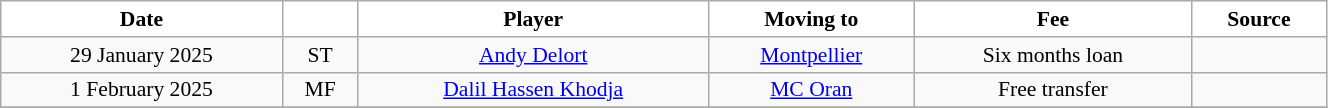<table class="wikitable sortable" style="width:70%; text-align:center; font-size:90%; text-align:centre;">
<tr>
<th style="background:white; color:black; text-align:center;">Date</th>
<th style="background:white; color:black; text-align:center;"></th>
<th style="background:white; color:black; text-align:center;">Player</th>
<th style="background:white; color:black; text-align:center;">Moving to</th>
<th style="background:white; color:black; text-align:center;">Fee</th>
<th style="background:white; color:black; text-align:center;">Source</th>
</tr>
<tr>
<td>29 January 2025</td>
<td>ST</td>
<td> <a href='#'>Andy Delort</a></td>
<td> <a href='#'>Montpellier</a></td>
<td>Six months loan</td>
<td></td>
</tr>
<tr>
<td>1 February 2025</td>
<td>MF</td>
<td> <a href='#'>Dalil Hassen Khodja</a></td>
<td><a href='#'>MC Oran</a></td>
<td>Free transfer</td>
<td></td>
</tr>
<tr>
</tr>
</table>
